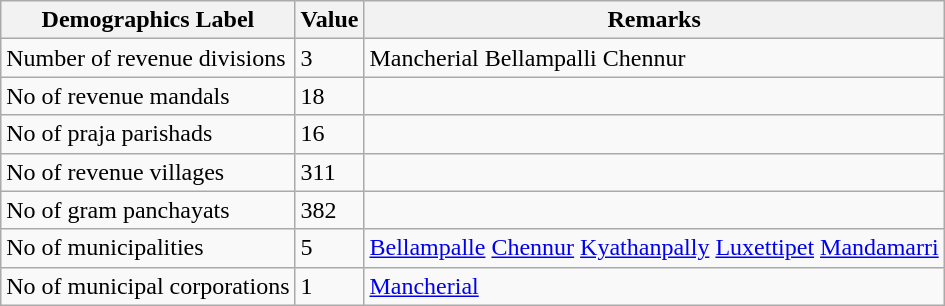<table class="wikitable sortable mw-collapsible mw-collapsed">
<tr>
<th>Demographics Label</th>
<th>Value</th>
<th>Remarks</th>
</tr>
<tr>
<td>Number of revenue divisions</td>
<td>3</td>
<td>Mancherial Bellampalli Chennur</td>
</tr>
<tr>
<td>No of revenue mandals</td>
<td>18</td>
<td></td>
</tr>
<tr>
<td>No of praja parishads</td>
<td>16</td>
<td></td>
</tr>
<tr>
<td>No of revenue villages</td>
<td>311</td>
<td></td>
</tr>
<tr>
<td>No of gram panchayats</td>
<td>382</td>
<td></td>
</tr>
<tr>
<td>No of municipalities</td>
<td>5</td>
<td><a href='#'>Bellampalle</a> <a href='#'>Chennur</a> <a href='#'>Kyathanpally</a> <a href='#'>Luxettipet</a> <a href='#'>Mandamarri</a></td>
</tr>
<tr>
<td>No of municipal corporations</td>
<td>1</td>
<td><a href='#'>Mancherial</a></td>
</tr>
</table>
